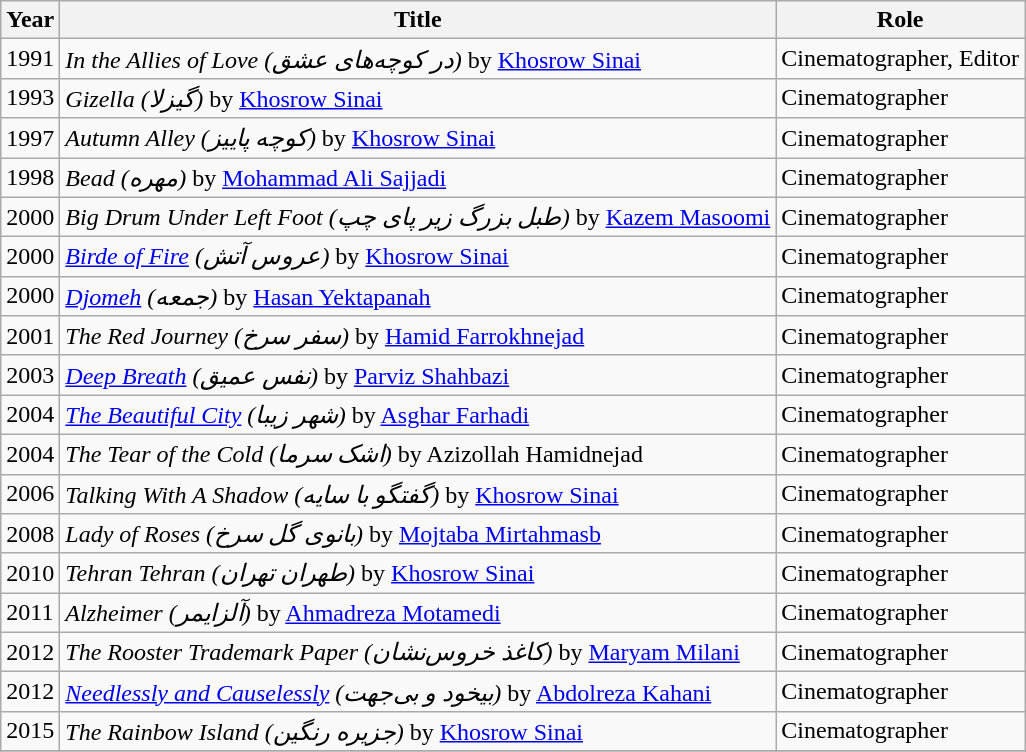<table class="wikitable sortable">
<tr>
<th>Year</th>
<th>Title</th>
<th>Role</th>
</tr>
<tr>
<td>1991</td>
<td><em>In the Allies of Love (در کوچه‌های عشق)</em> by <a href='#'>Khosrow Sinai</a></td>
<td>Cinematographer, Editor</td>
</tr>
<tr>
<td>1993</td>
<td><em>Gizella (گیزلا)</em> by <a href='#'>Khosrow Sinai</a></td>
<td>Cinematographer</td>
</tr>
<tr>
<td>1997</td>
<td><em>Autumn Alley (کوچه پاییز)</em> by <a href='#'>Khosrow Sinai</a></td>
<td>Cinematographer</td>
</tr>
<tr>
<td>1998</td>
<td><em>Bead (مهره)</em> by <a href='#'>Mohammad Ali Sajjadi</a></td>
<td>Cinematographer</td>
</tr>
<tr>
<td>2000</td>
<td><em>Big Drum Under Left Foot (طبل بزرگ زیر پای چپ)</em> by <a href='#'>Kazem Masoomi</a></td>
<td>Cinematographer</td>
</tr>
<tr>
<td>2000</td>
<td><em><a href='#'>Birde of Fire</a> (عروس آتش)</em> by <a href='#'>Khosrow Sinai</a></td>
<td>Cinematographer</td>
</tr>
<tr>
<td>2000</td>
<td><em><a href='#'>Djomeh</a> (جمعه)</em> by <a href='#'>Hasan Yektapanah</a></td>
<td>Cinematographer</td>
</tr>
<tr>
<td>2001</td>
<td><em>The Red Journey (سفر سرخ)</em> by <a href='#'>Hamid Farrokhnejad</a></td>
<td>Cinematographer</td>
</tr>
<tr>
<td>2003</td>
<td><em><a href='#'>Deep Breath</a> (نفس عمیق)</em> by <a href='#'>Parviz Shahbazi</a></td>
<td>Cinematographer</td>
</tr>
<tr>
<td>2004</td>
<td><em><a href='#'>The Beautiful City</a> (شهر زیبا)</em> by <a href='#'>Asghar Farhadi</a></td>
<td>Cinematographer</td>
</tr>
<tr>
<td>2004</td>
<td><em>The Tear of the Cold (اشک سرما)</em> by Azizollah Hamidnejad</td>
<td>Cinematographer</td>
</tr>
<tr>
<td>2006</td>
<td><em>Talking With A Shadow (گفتگو با سایه)</em> by <a href='#'>Khosrow Sinai</a></td>
<td>Cinematographer</td>
</tr>
<tr>
<td>2008</td>
<td><em>Lady of Roses (بانوی گل سرخ)</em> by <a href='#'>Mojtaba Mirtahmasb</a></td>
<td>Cinematographer</td>
</tr>
<tr>
<td>2010</td>
<td><em>Tehran Tehran (طهران تهران)</em> by <a href='#'>Khosrow Sinai</a></td>
<td>Cinematographer</td>
</tr>
<tr>
<td>2011</td>
<td><em>Alzheimer (آلزایمر)</em> by <a href='#'>Ahmadreza Motamedi</a></td>
<td>Cinematographer</td>
</tr>
<tr>
<td>2012</td>
<td><em>The Rooster Trademark Paper (کاغذ خروس‌نشان)</em> by <a href='#'>Maryam Milani</a></td>
<td>Cinematographer</td>
</tr>
<tr>
<td>2012</td>
<td><em><a href='#'>Needlessly and Causelessly</a> (بیخود و بی‌جهت)</em> by <a href='#'>Abdolreza Kahani</a></td>
<td>Cinematographer</td>
</tr>
<tr>
<td>2015</td>
<td><em>The Rainbow Island (جزیره رنگین)</em> by <a href='#'>Khosrow Sinai</a></td>
<td>Cinematographer</td>
</tr>
<tr>
</tr>
</table>
